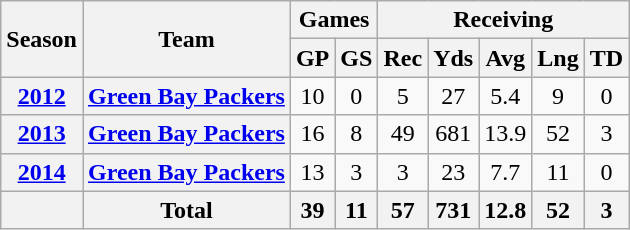<table class=wikitable style="text-align:center;">
<tr>
<th rowspan=2>Season</th>
<th rowspan=2>Team</th>
<th colspan=2>Games</th>
<th colspan=5>Receiving</th>
</tr>
<tr>
<th>GP</th>
<th>GS</th>
<th>Rec</th>
<th>Yds</th>
<th>Avg</th>
<th>Lng</th>
<th>TD</th>
</tr>
<tr>
<th><a href='#'>2012</a></th>
<th><a href='#'>Green Bay Packers</a></th>
<td>10</td>
<td>0</td>
<td>5</td>
<td>27</td>
<td>5.4</td>
<td>9</td>
<td>0</td>
</tr>
<tr>
<th><a href='#'>2013</a></th>
<th><a href='#'>Green Bay Packers</a></th>
<td>16</td>
<td>8</td>
<td>49</td>
<td>681</td>
<td>13.9</td>
<td>52</td>
<td>3</td>
</tr>
<tr>
<th><a href='#'>2014</a></th>
<th><a href='#'>Green Bay Packers</a></th>
<td>13</td>
<td>3</td>
<td>3</td>
<td>23</td>
<td>7.7</td>
<td>11</td>
<td>0</td>
</tr>
<tr>
<th></th>
<th>Total</th>
<th>39</th>
<th>11</th>
<th>57</th>
<th>731</th>
<th>12.8</th>
<th>52</th>
<th>3</th>
</tr>
</table>
